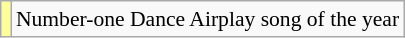<table class="wikitable plainrowheaders" style="font-size:90%;">
<tr>
<td bgcolor=#FFFF99 align=center></td>
<td>Number-one Dance Airplay song of the year</td>
</tr>
</table>
